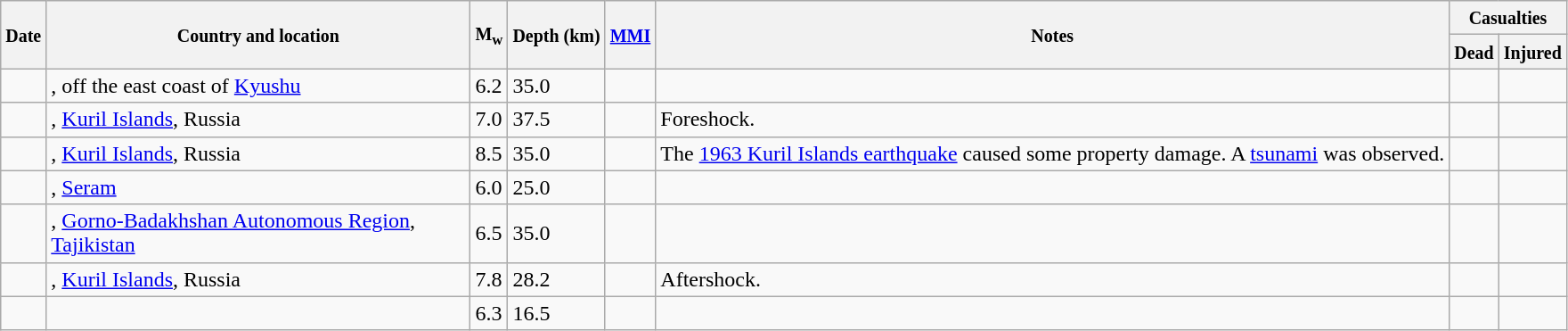<table class="wikitable sortable sort-under" style="border:1px black; margin-left:1em;">
<tr>
<th rowspan="2"><small>Date</small></th>
<th rowspan="2" style="width: 310px"><small>Country and location</small></th>
<th rowspan="2"><small>M<sub>w</sub></small></th>
<th rowspan="2"><small>Depth (km)</small></th>
<th rowspan="2"><small><a href='#'>MMI</a></small></th>
<th rowspan="2" class="unsortable"><small>Notes</small></th>
<th colspan="2"><small>Casualties</small></th>
</tr>
<tr>
<th><small>Dead</small></th>
<th><small>Injured</small></th>
</tr>
<tr>
<td></td>
<td>, off the east coast of <a href='#'>Kyushu</a></td>
<td>6.2</td>
<td>35.0</td>
<td></td>
<td></td>
<td></td>
<td></td>
</tr>
<tr>
<td></td>
<td>, <a href='#'>Kuril Islands</a>, Russia</td>
<td>7.0</td>
<td>37.5</td>
<td></td>
<td>Foreshock.</td>
<td></td>
<td></td>
</tr>
<tr>
<td></td>
<td>, <a href='#'>Kuril Islands</a>, Russia</td>
<td>8.5</td>
<td>35.0</td>
<td></td>
<td>The <a href='#'>1963 Kuril Islands earthquake</a> caused some property damage. A <a href='#'>tsunami</a> was observed.</td>
<td></td>
<td></td>
</tr>
<tr>
<td></td>
<td>, <a href='#'>Seram</a></td>
<td>6.0</td>
<td>25.0</td>
<td></td>
<td></td>
<td></td>
<td></td>
</tr>
<tr>
<td></td>
<td>, <a href='#'>Gorno-Badakhshan Autonomous Region</a>, <a href='#'>Tajikistan</a></td>
<td>6.5</td>
<td>35.0</td>
<td></td>
<td></td>
<td></td>
<td></td>
</tr>
<tr>
<td></td>
<td>, <a href='#'>Kuril Islands</a>, Russia</td>
<td>7.8</td>
<td>28.2</td>
<td></td>
<td>Aftershock.</td>
<td></td>
<td></td>
</tr>
<tr>
<td></td>
<td></td>
<td>6.3</td>
<td>16.5</td>
<td></td>
<td></td>
<td></td>
<td></td>
</tr>
</table>
